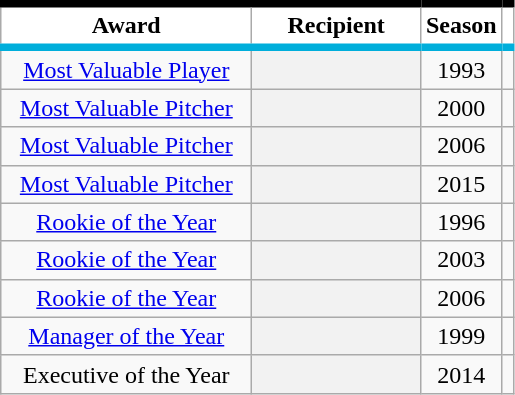<table class="wikitable sortable plainrowheaders" style="text-align:center">
<tr>
<th scope="col" style="background-color:#ffffff; border-top:#000 5px solid; border-bottom:#00aedb 5px solid; color:#000000" width="160px">Award</th>
<th scope="col" style="background-color:#ffffff; border-top:#000 5px solid; border-bottom:#00aedb 5px solid; color:#000000" width="105px">Recipient</th>
<th scope="col" style="background-color:#ffffff; border-top:#000 5px solid; border-bottom:#00aedb 5px solid; color:#000000">Season</th>
<th class="unsortable" scope="col" style="background-color:#ffffff; border-top:#000 5px solid; border-bottom:#00aedb 5px solid; color:#000000"></th>
</tr>
<tr>
<td><a href='#'>Most Valuable Player</a></td>
<th scope="row" style="text-align:center"></th>
<td>1993</td>
<td></td>
</tr>
<tr>
<td><a href='#'>Most Valuable Pitcher</a></td>
<th scope="row" style="text-align:center"></th>
<td>2000</td>
<td></td>
</tr>
<tr>
<td><a href='#'>Most Valuable Pitcher</a></td>
<th scope="row" style="text-align:center"></th>
<td>2006</td>
<td></td>
</tr>
<tr>
<td><a href='#'>Most Valuable Pitcher</a></td>
<th scope="row" style="text-align:center"></th>
<td>2015</td>
<td></td>
</tr>
<tr>
<td><a href='#'>Rookie of the Year</a></td>
<th scope="row" style="text-align:center"></th>
<td>1996</td>
<td></td>
</tr>
<tr>
<td><a href='#'>Rookie of the Year</a></td>
<th scope="row" style="text-align:center"></th>
<td>2003</td>
<td></td>
</tr>
<tr>
<td><a href='#'>Rookie of the Year</a></td>
<th scope="row" style="text-align:center"></th>
<td>2006</td>
<td></td>
</tr>
<tr>
<td><a href='#'>Manager of the Year</a></td>
<th scope="row" style="text-align:center"></th>
<td>1999</td>
<td></td>
</tr>
<tr>
<td>Executive of the Year</td>
<th scope="row" style="text-align:center"></th>
<td>2014</td>
<td></td>
</tr>
</table>
